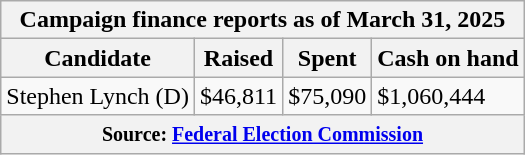<table class="wikitable sortable">
<tr>
<th colspan=4>Campaign finance reports as of March 31, 2025</th>
</tr>
<tr style="text-align:center;">
<th>Candidate</th>
<th>Raised</th>
<th>Spent</th>
<th>Cash on hand</th>
</tr>
<tr>
<td>Stephen Lynch (D)</td>
<td>$46,811</td>
<td>$75,090</td>
<td>$1,060,444</td>
</tr>
<tr>
<th colspan="4"><small>Source: <a href='#'>Federal Election Commission</a></small></th>
</tr>
</table>
